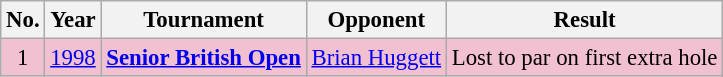<table class="wikitable" style="font-size:95%;">
<tr>
<th>No.</th>
<th>Year</th>
<th>Tournament</th>
<th>Opponent</th>
<th>Result</th>
</tr>
<tr style="background:#F2C1D1;">
<td align=center>1</td>
<td><a href='#'>1998</a></td>
<td><strong><a href='#'>Senior British Open</a></strong></td>
<td> <a href='#'>Brian Huggett</a></td>
<td>Lost to par on first extra hole</td>
</tr>
</table>
